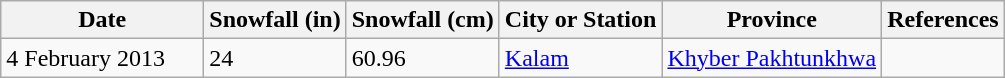<table class="sortable wikitable">
<tr>
<th style="width: 8em;">Date</th>
<th>Snowfall (in)</th>
<th>Snowfall (cm)</th>
<th>City or Station</th>
<th>Province</th>
<th class="unsortable">References</th>
</tr>
<tr>
<td>4 February 2013</td>
<td>24</td>
<td>60.96</td>
<td><a href='#'>Kalam</a></td>
<td><a href='#'>Khyber Pakhtunkhwa</a></td>
<td></td>
</tr>
</table>
